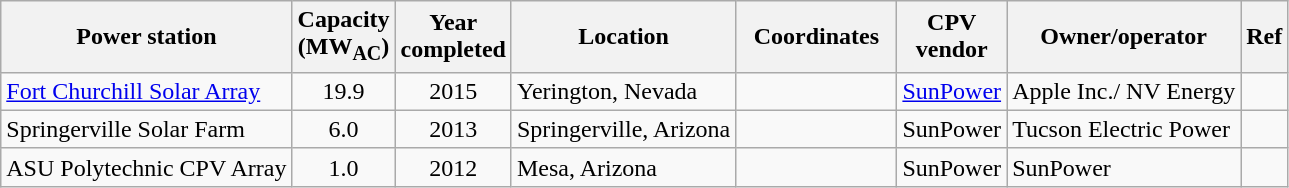<table class="wikitable">
<tr>
<th>Power station</th>
<th>Capacity<br>(MW<sub>AC</sub>)</th>
<th>Year<br>completed</th>
<th>Location</th>
<th style="width:100px;">Coordinates</th>
<th>CPV<br>vendor</th>
<th>Owner/operator</th>
<th>Ref</th>
</tr>
<tr>
<td><a href='#'>Fort Churchill Solar Array</a></td>
<td align=center>19.9</td>
<td align=center>2015</td>
<td>Yerington, Nevada</td>
<td></td>
<td><a href='#'>SunPower</a></td>
<td>Apple Inc./ NV Energy</td>
<td></td>
</tr>
<tr>
<td>Springerville Solar Farm</td>
<td align=center>6.0</td>
<td align=center>2013</td>
<td>Springerville, Arizona</td>
<td></td>
<td>SunPower</td>
<td>Tucson Electric Power</td>
<td></td>
</tr>
<tr>
<td>ASU Polytechnic CPV Array</td>
<td align=center>1.0</td>
<td align=center>2012</td>
<td>Mesa, Arizona</td>
<td></td>
<td>SunPower</td>
<td>SunPower</td>
<td></td>
</tr>
</table>
